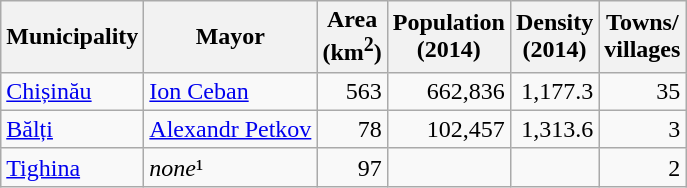<table class="wikitable sortable">
<tr>
<th>Municipality</th>
<th>Mayor</th>
<th>Area<br>(km<sup>2</sup>)</th>
<th>Population<br>(2014)</th>
<th>Density<br>(2014)</th>
<th>Towns/<br>villages</th>
</tr>
<tr>
<td> <a href='#'>Chișinău</a></td>
<td><a href='#'>Ion Ceban</a></td>
<td align="right">563</td>
<td align="right">662,836</td>
<td align="right">1,177.3</td>
<td align="right">35</td>
</tr>
<tr>
<td> <a href='#'>Bălți</a></td>
<td><a href='#'>Alexandr Petkov</a></td>
<td align="right">78</td>
<td align="right">102,457</td>
<td align="right">1,313.6</td>
<td align="right">3</td>
</tr>
<tr>
<td> <a href='#'>Tighina</a></td>
<td><em>none</em>¹</td>
<td align="right">97</td>
<td align="right"></td>
<td align="right"></td>
<td align="right">2</td>
</tr>
</table>
